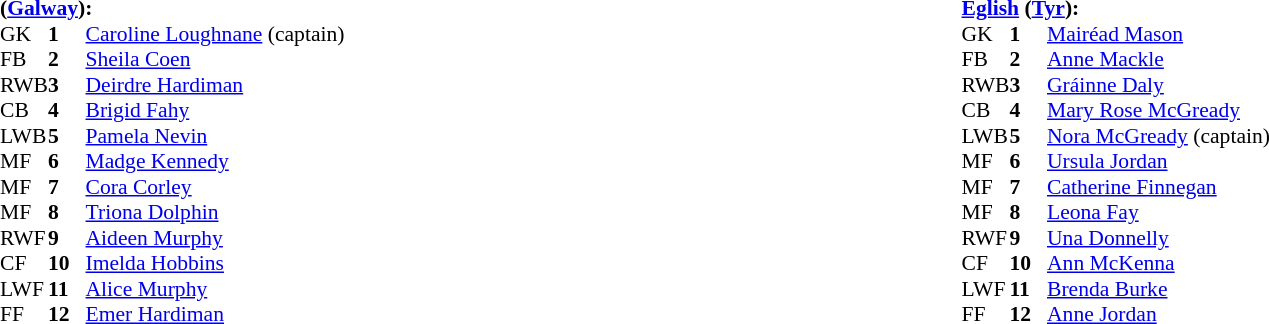<table width="100%">
<tr>
<td valign="top"></td>
<td valign="top" width="50%"><br><table style="font-size: 90%" cellspacing="0" cellpadding="0" align=center>
<tr>
<td colspan="4"><strong> (<a href='#'>Galway</a>):</strong></td>
</tr>
<tr>
<th width="25"></th>
<th width="25"></th>
</tr>
<tr>
<td>GK</td>
<td><strong>1</strong></td>
<td><a href='#'>Caroline Loughnane</a> (captain)</td>
</tr>
<tr>
<td>FB</td>
<td><strong>2</strong></td>
<td><a href='#'>Sheila Coen</a></td>
</tr>
<tr>
<td>RWB</td>
<td><strong>3</strong></td>
<td><a href='#'>Deirdre Hardiman</a></td>
</tr>
<tr>
<td>CB</td>
<td><strong>4</strong></td>
<td><a href='#'>Brigid Fahy</a></td>
</tr>
<tr>
<td>LWB</td>
<td><strong>5</strong></td>
<td><a href='#'>Pamela Nevin</a></td>
</tr>
<tr>
<td>MF</td>
<td><strong>6</strong></td>
<td><a href='#'>Madge Kennedy</a></td>
</tr>
<tr>
<td>MF</td>
<td><strong>7</strong></td>
<td><a href='#'>Cora Corley</a></td>
</tr>
<tr>
<td>MF</td>
<td><strong>8</strong></td>
<td><a href='#'>Triona Dolphin</a></td>
</tr>
<tr>
<td>RWF</td>
<td><strong>9</strong></td>
<td><a href='#'>Aideen Murphy</a></td>
</tr>
<tr>
<td>CF</td>
<td><strong>10</strong></td>
<td><a href='#'>Imelda Hobbins</a></td>
</tr>
<tr>
<td>LWF</td>
<td><strong>11</strong></td>
<td><a href='#'>Alice Murphy</a></td>
</tr>
<tr>
<td>FF</td>
<td><strong>12</strong></td>
<td><a href='#'>Emer Hardiman</a></td>
</tr>
<tr>
</tr>
</table>
</td>
<td valign="top" width="50%"><br><table style="font-size: 90%" cellspacing="0" cellpadding="0" align=center>
<tr>
<td colspan="4"><strong><a href='#'>Eglish</a> (<a href='#'>Tyr</a>):</strong></td>
</tr>
<tr>
<th width="25"></th>
<th width="25"></th>
</tr>
<tr>
<td>GK</td>
<td><strong>1</strong></td>
<td><a href='#'>Mairéad Mason</a></td>
</tr>
<tr>
<td>FB</td>
<td><strong>2</strong></td>
<td><a href='#'>Anne Mackle</a></td>
</tr>
<tr>
<td>RWB</td>
<td><strong>3</strong></td>
<td><a href='#'>Gráinne Daly</a></td>
</tr>
<tr>
<td>CB</td>
<td><strong>4</strong></td>
<td><a href='#'>Mary Rose McGready</a></td>
</tr>
<tr>
<td>LWB</td>
<td><strong>5</strong></td>
<td><a href='#'>Nora McGready</a> (captain)</td>
</tr>
<tr>
<td>MF</td>
<td><strong>6</strong></td>
<td><a href='#'>Ursula Jordan</a></td>
</tr>
<tr>
<td>MF</td>
<td><strong>7</strong></td>
<td><a href='#'>Catherine Finnegan</a></td>
</tr>
<tr>
<td>MF</td>
<td><strong>8</strong></td>
<td><a href='#'>Leona Fay</a></td>
</tr>
<tr>
<td>RWF</td>
<td><strong>9</strong></td>
<td><a href='#'>Una Donnelly</a></td>
</tr>
<tr>
<td>CF</td>
<td><strong>10</strong></td>
<td><a href='#'>Ann McKenna</a></td>
</tr>
<tr>
<td>LWF</td>
<td><strong>11</strong></td>
<td><a href='#'>Brenda Burke</a></td>
</tr>
<tr>
<td>FF</td>
<td><strong>12</strong></td>
<td><a href='#'>Anne Jordan</a></td>
</tr>
<tr>
</tr>
</table>
</td>
</tr>
</table>
